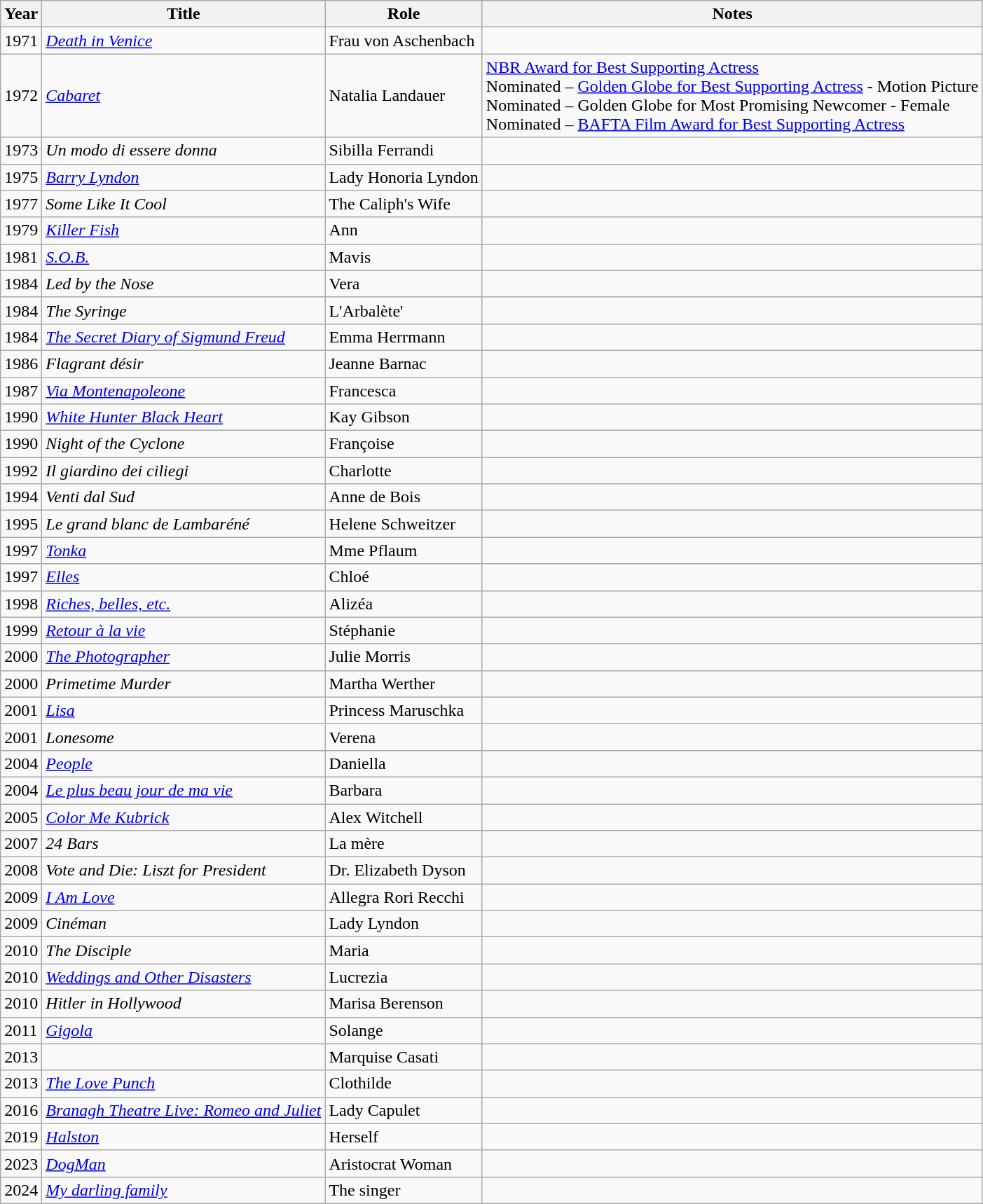<table class="wikitable sortable">
<tr>
<th>Year</th>
<th>Title</th>
<th>Role</th>
<th class="unsortable">Notes</th>
</tr>
<tr>
<td>1971</td>
<td><em><a href='#'> Death in Venice</a></em></td>
<td>Frau von Aschenbach</td>
<td></td>
</tr>
<tr>
<td>1972</td>
<td><em><a href='#'>Cabaret</a></em></td>
<td>Natalia Landauer</td>
<td><a href='#'>NBR Award for Best Supporting Actress</a><br>Nominated – <a href='#'>Golden Globe for Best Supporting Actress</a> - Motion Picture<br>Nominated – Golden Globe for Most Promising Newcomer - Female<br>Nominated – <a href='#'>BAFTA Film Award for Best Supporting Actress</a></td>
</tr>
<tr>
<td>1973</td>
<td><em>Un modo di essere donna</em></td>
<td>Sibilla Ferrandi</td>
<td></td>
</tr>
<tr>
<td>1975</td>
<td><em><a href='#'>Barry Lyndon</a></em></td>
<td>Lady Honoria Lyndon</td>
<td></td>
</tr>
<tr>
<td>1977</td>
<td><em>Some Like It Cool</em></td>
<td>The Caliph's Wife</td>
<td></td>
</tr>
<tr>
<td>1979</td>
<td><em><a href='#'>Killer Fish</a></em></td>
<td>Ann</td>
<td></td>
</tr>
<tr>
<td>1981</td>
<td><em><a href='#'>S.O.B.</a></em></td>
<td>Mavis</td>
<td></td>
</tr>
<tr>
<td>1984</td>
<td><em>Led by the Nose</em></td>
<td>Vera</td>
<td></td>
</tr>
<tr>
<td>1984</td>
<td><em>The Syringe</em></td>
<td>L'Arbalète'</td>
<td></td>
</tr>
<tr>
<td>1984</td>
<td><em><a href='#'>The Secret Diary of Sigmund Freud</a></em></td>
<td>Emma Herrmann</td>
<td></td>
</tr>
<tr>
<td>1986</td>
<td><em>Flagrant désir</em></td>
<td>Jeanne Barnac</td>
<td></td>
</tr>
<tr>
<td>1987</td>
<td><em><a href='#'>Via Montenapoleone</a></em></td>
<td>Francesca</td>
<td></td>
</tr>
<tr>
<td>1990</td>
<td><em><a href='#'>White Hunter Black Heart</a></em></td>
<td>Kay Gibson</td>
<td></td>
</tr>
<tr>
<td>1990</td>
<td><em>Night of the Cyclone</em></td>
<td>Françoise</td>
<td></td>
</tr>
<tr>
<td>1992</td>
<td><em>Il giardino dei ciliegi</em></td>
<td>Charlotte</td>
<td></td>
</tr>
<tr>
<td>1994</td>
<td><em>Venti dal Sud</em></td>
<td>Anne de Bois</td>
<td></td>
</tr>
<tr>
<td>1995</td>
<td><em>Le grand blanc de Lambaréné</em></td>
<td>Helene Schweitzer</td>
<td></td>
</tr>
<tr>
<td>1997</td>
<td><em><a href='#'>Tonka</a></em></td>
<td>Mme Pflaum</td>
<td></td>
</tr>
<tr>
<td>1997</td>
<td><em><a href='#'>Elles</a></em></td>
<td>Chloé</td>
<td></td>
</tr>
<tr>
<td>1998</td>
<td><em><a href='#'>Riches, belles, etc.</a></em></td>
<td>Alizéa</td>
<td></td>
</tr>
<tr>
<td>1999</td>
<td><em><a href='#'>Retour à la vie</a></em></td>
<td>Stéphanie</td>
<td></td>
</tr>
<tr>
<td>2000</td>
<td><em><a href='#'>The Photographer</a></em></td>
<td>Julie Morris</td>
<td></td>
</tr>
<tr>
<td>2000</td>
<td><em>Primetime Murder</em></td>
<td>Martha Werther</td>
<td></td>
</tr>
<tr>
<td>2001</td>
<td><em><a href='#'>Lisa</a></em></td>
<td>Princess Maruschka</td>
<td></td>
</tr>
<tr>
<td>2001</td>
<td><em>Lonesome</em></td>
<td>Verena</td>
<td></td>
</tr>
<tr>
<td>2004</td>
<td><em><a href='#'>People</a></em></td>
<td>Daniella</td>
<td></td>
</tr>
<tr>
<td>2004</td>
<td><em><a href='#'>Le plus beau jour de ma vie</a></em></td>
<td>Barbara</td>
<td></td>
</tr>
<tr>
<td>2005</td>
<td><em><a href='#'>Color Me Kubrick</a></em></td>
<td>Alex Witchell</td>
<td></td>
</tr>
<tr>
<td>2007</td>
<td><em>24 Bars</em></td>
<td>La mère</td>
<td></td>
</tr>
<tr>
<td>2008</td>
<td><em>Vote and Die: Liszt for President</em></td>
<td>Dr. Elizabeth Dyson</td>
<td></td>
</tr>
<tr>
<td>2009</td>
<td><em><a href='#'>I Am Love</a></em></td>
<td>Allegra Rori Recchi</td>
<td></td>
</tr>
<tr>
<td>2009</td>
<td><em>Cinéman</em></td>
<td>Lady Lyndon</td>
<td></td>
</tr>
<tr>
<td>2010</td>
<td><em>The Disciple</em></td>
<td>Maria</td>
<td></td>
</tr>
<tr>
<td>2010</td>
<td><em><a href='#'>Weddings and Other Disasters</a></em></td>
<td>Lucrezia</td>
<td></td>
</tr>
<tr>
<td>2010</td>
<td><em>Hitler in Hollywood</em></td>
<td>Marisa Berenson</td>
<td></td>
</tr>
<tr>
<td>2011</td>
<td><em><a href='#'>Gigola</a></em></td>
<td>Solange</td>
<td></td>
</tr>
<tr>
<td>2013</td>
<td><em></em></td>
<td>Marquise Casati</td>
<td></td>
</tr>
<tr>
<td>2013</td>
<td><em><a href='#'>The Love Punch</a></em></td>
<td>Clothilde</td>
<td></td>
</tr>
<tr>
<td>2016</td>
<td><em><a href='#'>Branagh Theatre Live: Romeo and Juliet</a></em></td>
<td>Lady Capulet</td>
<td></td>
</tr>
<tr>
<td>2019</td>
<td><em><a href='#'>Halston</a></em></td>
<td>Herself</td>
<td></td>
</tr>
<tr>
<td>2023</td>
<td><em><a href='#'>DogMan</a></em></td>
<td>Aristocrat Woman</td>
<td></td>
</tr>
<tr>
<td>2024</td>
<td><em><a href='#'>My darling family</a></em></td>
<td>The singer</td>
<td></td>
</tr>
</table>
